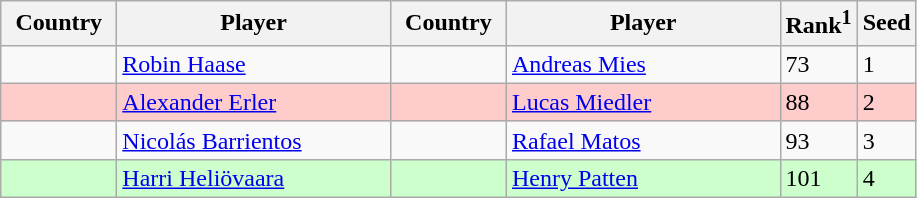<table class="wikitable">
<tr>
<th width="70">Country</th>
<th width="175">Player</th>
<th width="70">Country</th>
<th width="175">Player</th>
<th>Rank<sup>1</sup></th>
<th>Seed</th>
</tr>
<tr>
<td></td>
<td><a href='#'>Robin Haase</a></td>
<td></td>
<td><a href='#'>Andreas Mies</a></td>
<td>73</td>
<td>1</td>
</tr>
<tr bgcolor=#fcc>
<td></td>
<td><a href='#'>Alexander Erler</a></td>
<td></td>
<td><a href='#'>Lucas Miedler</a></td>
<td>88</td>
<td>2</td>
</tr>
<tr>
<td></td>
<td><a href='#'>Nicolás Barrientos</a></td>
<td></td>
<td><a href='#'>Rafael Matos</a></td>
<td>93</td>
<td>3</td>
</tr>
<tr bgcolor=#cfc>
<td></td>
<td><a href='#'>Harri Heliövaara</a></td>
<td></td>
<td><a href='#'>Henry Patten</a></td>
<td>101</td>
<td>4</td>
</tr>
</table>
